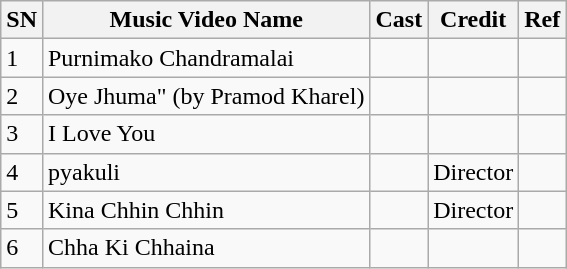<table class="wikitable sortable">
<tr>
<th>SN</th>
<th>Music Video Name</th>
<th>Cast</th>
<th>Credit</th>
<th>Ref</th>
</tr>
<tr>
<td>1</td>
<td>Purnimako Chandramalai</td>
<td></td>
<td></td>
<td></td>
</tr>
<tr>
<td>2</td>
<td>Oye Jhuma" (by Pramod Kharel)</td>
<td></td>
<td></td>
<td></td>
</tr>
<tr>
<td>3</td>
<td>I Love You</td>
<td></td>
<td></td>
<td></td>
</tr>
<tr>
<td>4</td>
<td>pyakuli</td>
<td></td>
<td>Director</td>
<td></td>
</tr>
<tr>
<td>5</td>
<td>Kina Chhin Chhin</td>
<td></td>
<td>Director</td>
<td></td>
</tr>
<tr>
<td>6</td>
<td>Chha Ki Chhaina</td>
<td></td>
<td></td>
<td></td>
</tr>
</table>
